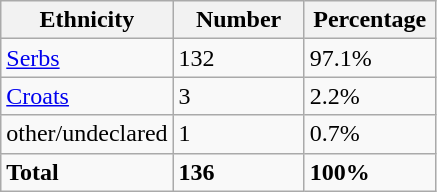<table class="wikitable">
<tr>
<th width="100px">Ethnicity</th>
<th width="80px">Number</th>
<th width="80px">Percentage</th>
</tr>
<tr>
<td><a href='#'>Serbs</a></td>
<td>132</td>
<td>97.1%</td>
</tr>
<tr>
<td><a href='#'>Croats</a></td>
<td>3</td>
<td>2.2%</td>
</tr>
<tr>
<td>other/undeclared</td>
<td>1</td>
<td>0.7%</td>
</tr>
<tr>
<td><strong>Total</strong></td>
<td><strong>136</strong></td>
<td><strong>100%</strong></td>
</tr>
</table>
